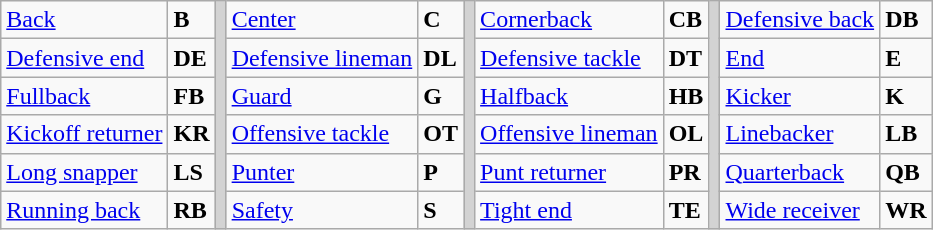<table class="wikitable">
<tr>
<td><a href='#'>Back</a></td>
<td><strong>B</strong></td>
<td rowSpan="6" style="background-color:lightgrey;"></td>
<td><a href='#'>Center</a></td>
<td><strong>C</strong></td>
<td rowSpan="6" style="background-color:lightgrey;"></td>
<td><a href='#'>Cornerback</a></td>
<td><strong>CB</strong></td>
<td rowSpan="6" style="background-color:lightgrey;"></td>
<td><a href='#'>Defensive back</a></td>
<td><strong>DB</strong></td>
</tr>
<tr>
<td><a href='#'>Defensive end</a></td>
<td><strong>DE</strong></td>
<td><a href='#'>Defensive lineman</a></td>
<td><strong>DL</strong></td>
<td><a href='#'>Defensive tackle</a></td>
<td><strong>DT</strong></td>
<td><a href='#'>End</a></td>
<td><strong>E</strong></td>
</tr>
<tr>
<td><a href='#'>Fullback</a></td>
<td><strong>FB</strong></td>
<td><a href='#'>Guard</a></td>
<td><strong>G</strong></td>
<td><a href='#'>Halfback</a></td>
<td><strong>HB</strong></td>
<td><a href='#'>Kicker</a></td>
<td><strong>K</strong></td>
</tr>
<tr>
<td><a href='#'>Kickoff returner</a></td>
<td><strong>KR</strong></td>
<td><a href='#'>Offensive tackle</a></td>
<td><strong>OT</strong></td>
<td><a href='#'>Offensive lineman</a></td>
<td><strong>OL</strong></td>
<td><a href='#'>Linebacker</a></td>
<td><strong>LB</strong></td>
</tr>
<tr>
<td><a href='#'>Long snapper</a></td>
<td><strong>LS</strong></td>
<td><a href='#'>Punter</a></td>
<td><strong>P</strong></td>
<td><a href='#'>Punt returner</a></td>
<td><strong>PR</strong></td>
<td><a href='#'>Quarterback</a></td>
<td><strong>QB</strong></td>
</tr>
<tr>
<td><a href='#'>Running back</a></td>
<td><strong>RB</strong></td>
<td><a href='#'>Safety</a></td>
<td><strong>S</strong></td>
<td><a href='#'>Tight end</a></td>
<td><strong>TE</strong></td>
<td><a href='#'>Wide receiver</a></td>
<td><strong>WR</strong></td>
</tr>
</table>
